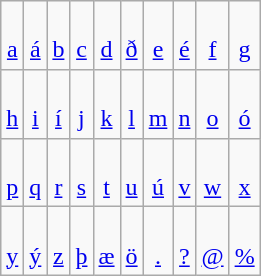<table class="wikitable" style="line-height: 1.2">
<tr align=center>
<td> <br> <a href='#'>a</a></td>
<td> <br> <a href='#'>á</a></td>
<td> <br> <a href='#'>b</a></td>
<td> <br> <a href='#'>c</a></td>
<td> <br> <a href='#'>d</a></td>
<td> <br> <a href='#'>ð</a></td>
<td> <br> <a href='#'>e</a></td>
<td> <br> <a href='#'>é</a></td>
<td> <br> <a href='#'>f</a></td>
<td> <br> <a href='#'>g</a></td>
</tr>
<tr align=center>
<td> <br> <a href='#'>h</a></td>
<td> <br> <a href='#'>i</a></td>
<td> <br> <a href='#'>í</a></td>
<td> <br> <a href='#'>j</a></td>
<td> <br> <a href='#'>k</a></td>
<td> <br> <a href='#'>l</a></td>
<td> <br> <a href='#'>m</a></td>
<td> <br> <a href='#'>n</a></td>
<td> <br> <a href='#'>o</a></td>
<td> <br> <a href='#'>ó</a></td>
</tr>
<tr align=center>
<td> <br> <a href='#'>p</a></td>
<td> <br> <a href='#'>q</a></td>
<td> <br> <a href='#'>r</a></td>
<td> <br> <a href='#'>s</a></td>
<td> <br> <a href='#'>t</a></td>
<td> <br> <a href='#'>u</a></td>
<td> <br> <a href='#'>ú</a></td>
<td> <br> <a href='#'>v</a></td>
<td> <br> <a href='#'>w</a></td>
<td> <br> <a href='#'>x</a></td>
</tr>
<tr align=center>
<td> <br> <a href='#'>y</a></td>
<td> <br> <a href='#'>ý</a></td>
<td> <br> <a href='#'>z</a></td>
<td> <br> <a href='#'>þ</a></td>
<td> <br> <a href='#'>æ</a></td>
<td> <br> <a href='#'>ö</a></td>
<td> <br> <a href='#'>.</a></td>
<td> <br> <a href='#'>?</a></td>
<td> <br> <a href='#'>@</a></td>
<td> <br> <a href='#'>%</a></td>
</tr>
</table>
